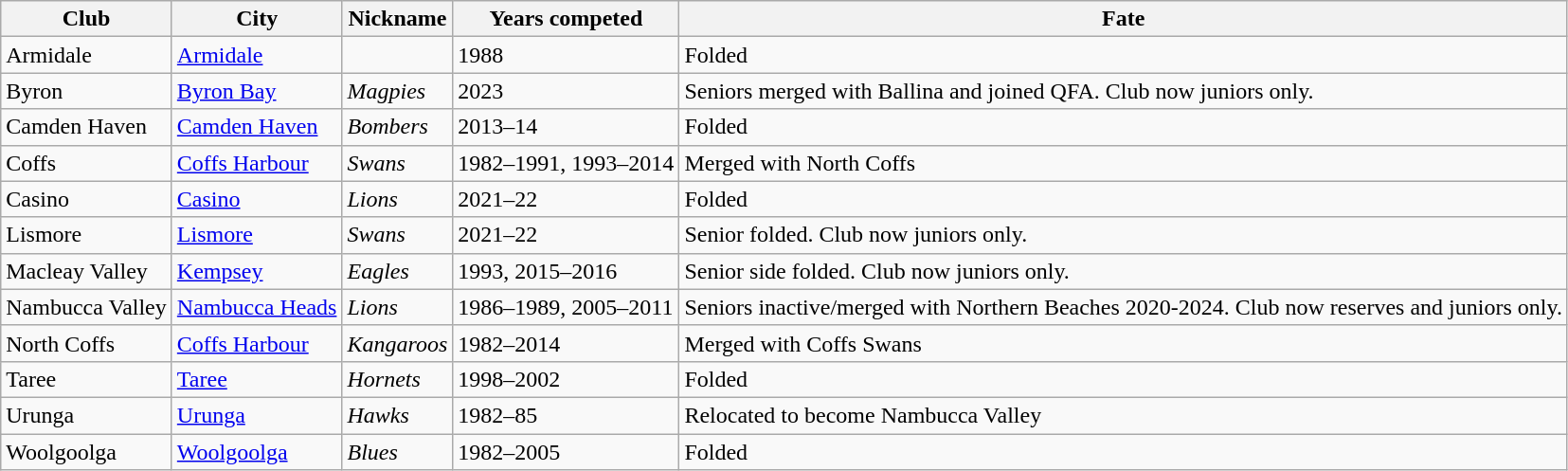<table class="wikitable">
<tr>
<th>Club</th>
<th>City</th>
<th>Nickname</th>
<th>Years competed</th>
<th>Fate</th>
</tr>
<tr>
<td>Armidale</td>
<td><a href='#'>Armidale</a></td>
<td></td>
<td>1988</td>
<td>Folded</td>
</tr>
<tr>
<td>Byron</td>
<td><a href='#'>Byron Bay</a></td>
<td><em>Magpies</em></td>
<td>2023</td>
<td>Seniors merged with Ballina and joined QFA. Club now juniors only.</td>
</tr>
<tr>
<td>Camden Haven</td>
<td><a href='#'>Camden Haven</a></td>
<td><em>Bombers</em></td>
<td>2013–14</td>
<td>Folded</td>
</tr>
<tr>
<td>Coffs</td>
<td><a href='#'>Coffs Harbour</a></td>
<td><em>Swans</em></td>
<td>1982–1991, 1993–2014</td>
<td>Merged with North Coffs</td>
</tr>
<tr>
<td>Casino</td>
<td><a href='#'>Casino</a></td>
<td><em>Lions</em></td>
<td>2021–22</td>
<td>Folded</td>
</tr>
<tr>
<td>Lismore</td>
<td><a href='#'>Lismore</a></td>
<td><em>Swans</em></td>
<td>2021–22</td>
<td>Senior folded. Club now juniors only.</td>
</tr>
<tr>
<td>Macleay Valley</td>
<td><a href='#'>Kempsey</a></td>
<td><em>Eagles</em></td>
<td>1993, 2015–2016</td>
<td>Senior side folded. Club now juniors only.</td>
</tr>
<tr>
<td>Nambucca Valley</td>
<td><a href='#'>Nambucca Heads</a></td>
<td><em>Lions</em></td>
<td>1986–1989, 2005–2011</td>
<td>Seniors inactive/merged with Northern Beaches 2020-2024. Club now reserves and juniors only.</td>
</tr>
<tr>
<td>North Coffs</td>
<td><a href='#'>Coffs Harbour</a></td>
<td><em>Kangaroos</em></td>
<td>1982–2014</td>
<td>Merged with Coffs Swans</td>
</tr>
<tr>
<td>Taree</td>
<td><a href='#'>Taree</a></td>
<td><em>Hornets</em></td>
<td>1998–2002</td>
<td>Folded</td>
</tr>
<tr>
<td>Urunga</td>
<td><a href='#'>Urunga</a></td>
<td><em>Hawks</em></td>
<td>1982–85</td>
<td>Relocated to become Nambucca Valley</td>
</tr>
<tr>
<td>Woolgoolga</td>
<td><a href='#'>Woolgoolga</a></td>
<td><em>Blues</em></td>
<td>1982–2005</td>
<td>Folded</td>
</tr>
</table>
